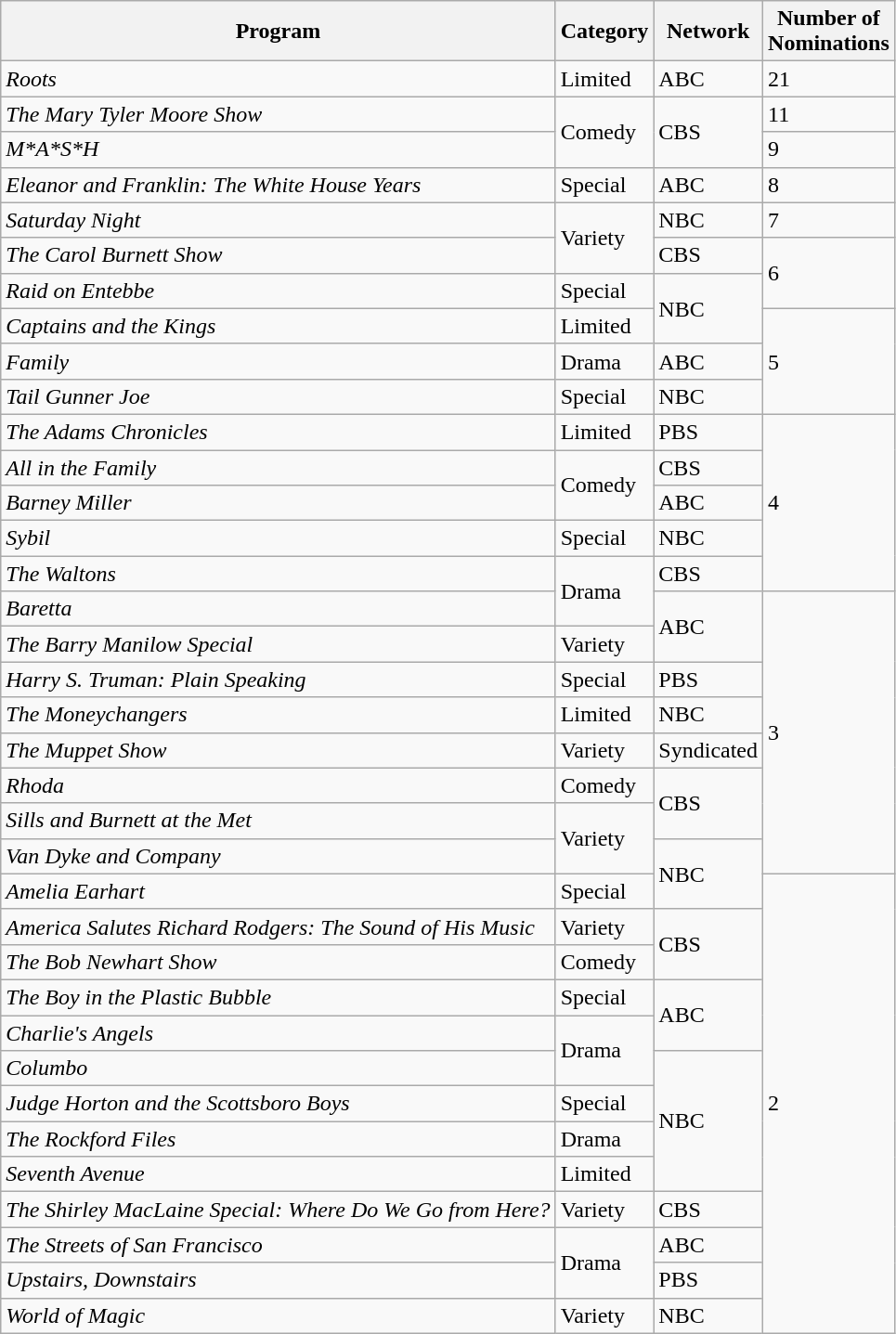<table class="wikitable">
<tr>
<th>Program</th>
<th>Category</th>
<th>Network</th>
<th>Number of<br>Nominations</th>
</tr>
<tr>
<td><em>Roots</em></td>
<td>Limited</td>
<td>ABC</td>
<td>21</td>
</tr>
<tr>
<td><em>The Mary Tyler Moore Show</em></td>
<td rowspan="2">Comedy</td>
<td rowspan="2">CBS</td>
<td>11</td>
</tr>
<tr>
<td><em>M*A*S*H</em></td>
<td>9</td>
</tr>
<tr>
<td><em>Eleanor and Franklin: The White House Years</em></td>
<td>Special</td>
<td>ABC</td>
<td>8</td>
</tr>
<tr>
<td><em>Saturday Night</em></td>
<td rowspan="2">Variety</td>
<td>NBC</td>
<td>7</td>
</tr>
<tr>
<td><em>The Carol Burnett Show</em></td>
<td>CBS</td>
<td rowspan="2">6</td>
</tr>
<tr>
<td><em>Raid on Entebbe</em></td>
<td>Special</td>
<td rowspan="2">NBC</td>
</tr>
<tr>
<td><em>Captains and the Kings</em></td>
<td>Limited</td>
<td rowspan="3">5</td>
</tr>
<tr>
<td><em>Family</em></td>
<td>Drama</td>
<td>ABC</td>
</tr>
<tr>
<td><em>Tail Gunner Joe</em></td>
<td>Special</td>
<td>NBC</td>
</tr>
<tr>
<td><em>The Adams Chronicles</em></td>
<td>Limited</td>
<td>PBS</td>
<td rowspan="5">4</td>
</tr>
<tr>
<td><em>All in the Family</em></td>
<td rowspan="2">Comedy</td>
<td>CBS</td>
</tr>
<tr>
<td><em>Barney Miller</em></td>
<td>ABC</td>
</tr>
<tr>
<td><em>Sybil</em></td>
<td>Special</td>
<td>NBC</td>
</tr>
<tr>
<td><em>The Waltons</em></td>
<td rowspan="2">Drama</td>
<td>CBS</td>
</tr>
<tr>
<td><em>Baretta</em></td>
<td rowspan="2">ABC</td>
<td rowspan="8">3</td>
</tr>
<tr>
<td><em>The Barry Manilow Special</em></td>
<td>Variety</td>
</tr>
<tr>
<td><em>Harry S. Truman: Plain Speaking</em></td>
<td>Special</td>
<td>PBS</td>
</tr>
<tr>
<td><em>The Moneychangers</em></td>
<td>Limited</td>
<td>NBC</td>
</tr>
<tr>
<td><em>The Muppet Show</em></td>
<td>Variety</td>
<td>Syndicated</td>
</tr>
<tr>
<td><em>Rhoda</em></td>
<td>Comedy</td>
<td rowspan="2">CBS</td>
</tr>
<tr>
<td><em>Sills and Burnett at the Met</em></td>
<td rowspan="2">Variety</td>
</tr>
<tr>
<td><em>Van Dyke and Company</em></td>
<td rowspan="2">NBC</td>
</tr>
<tr>
<td><em>Amelia Earhart</em></td>
<td>Special</td>
<td rowspan="13">2</td>
</tr>
<tr>
<td><em>America Salutes Richard Rodgers: The Sound of His Music</em></td>
<td>Variety</td>
<td rowspan="2">CBS</td>
</tr>
<tr>
<td><em>The Bob Newhart Show</em></td>
<td>Comedy</td>
</tr>
<tr>
<td><em>The Boy in the Plastic Bubble</em></td>
<td>Special</td>
<td rowspan="2">ABC</td>
</tr>
<tr>
<td><em>Charlie's Angels</em></td>
<td rowspan="2">Drama</td>
</tr>
<tr>
<td><em>Columbo</em></td>
<td rowspan="4">NBC</td>
</tr>
<tr>
<td><em>Judge Horton and the Scottsboro Boys</em></td>
<td>Special</td>
</tr>
<tr>
<td><em>The Rockford Files</em></td>
<td>Drama</td>
</tr>
<tr>
<td><em>Seventh Avenue</em></td>
<td>Limited</td>
</tr>
<tr>
<td><em>The Shirley MacLaine Special: Where Do We Go from Here?</em></td>
<td>Variety</td>
<td>CBS</td>
</tr>
<tr>
<td><em>The Streets of San Francisco</em></td>
<td rowspan="2">Drama</td>
<td>ABC</td>
</tr>
<tr>
<td><em>Upstairs, Downstairs</em></td>
<td>PBS</td>
</tr>
<tr>
<td><em>World of Magic</em></td>
<td>Variety</td>
<td>NBC</td>
</tr>
</table>
